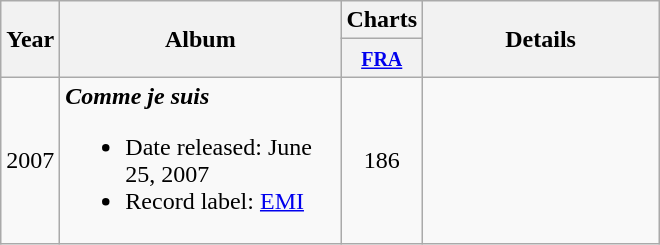<table class="wikitable">
<tr>
<th align="center" rowspan="2" width="10">Year</th>
<th align="center" rowspan="2" width="180">Album</th>
<th align="center" colspan="1">Charts</th>
<th align="center" rowspan="2" width="150">Details</th>
</tr>
<tr>
<th width="20"><small><a href='#'>FRA</a></small><br></th>
</tr>
<tr>
<td align="center">2007</td>
<td><strong><em>Comme je suis</em></strong><br><ul><li>Date released: June 25, 2007</li><li>Record label: <a href='#'>EMI</a></li></ul></td>
<td align="center">186</td>
<td></td>
</tr>
</table>
